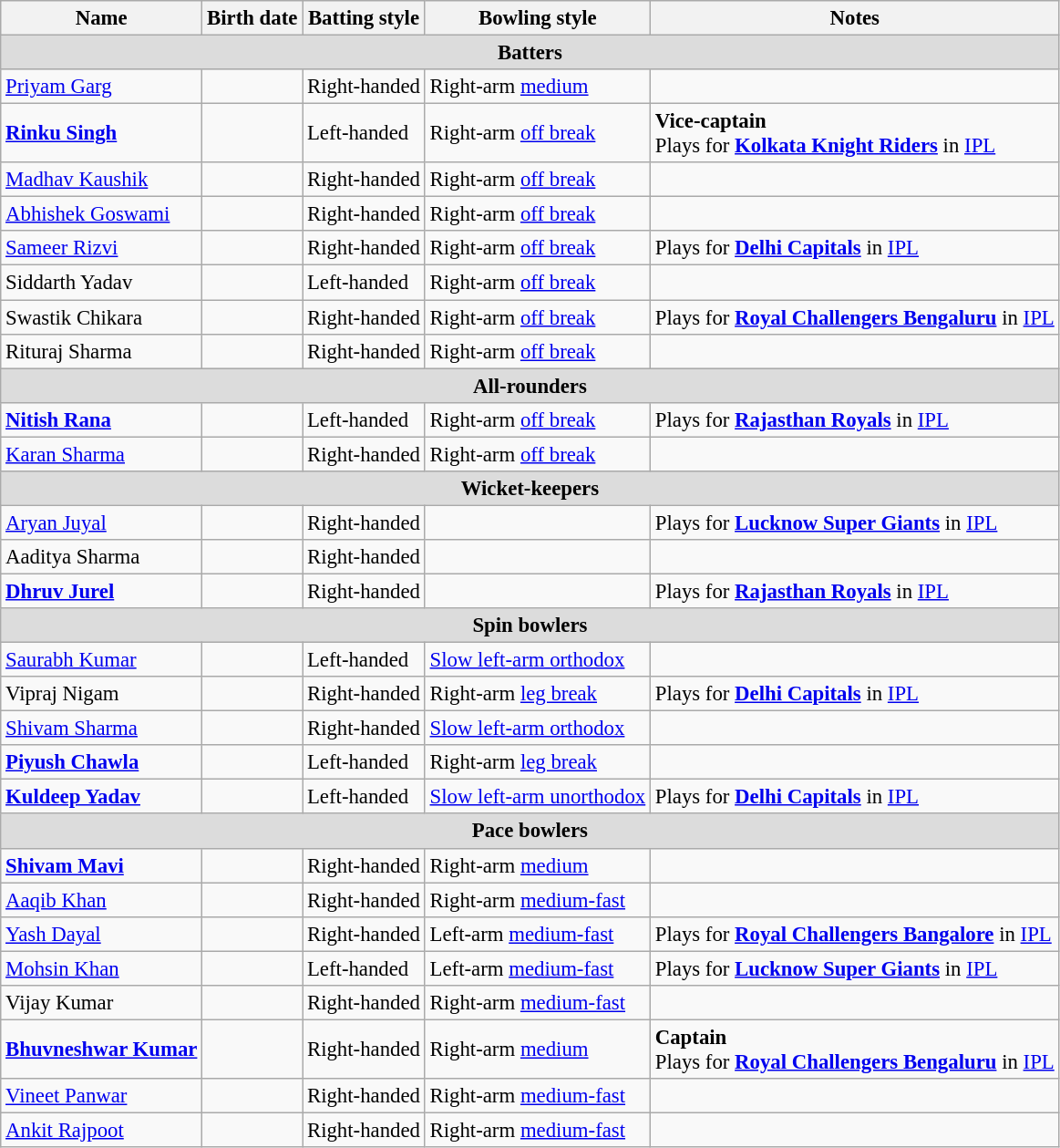<table class="wikitable" style="font-size:95%;">
<tr>
<th align=center>Name</th>
<th align=center>Birth date</th>
<th align=center>Batting style</th>
<th align=center>Bowling style</th>
<th align=center>Notes</th>
</tr>
<tr>
<th colspan="5" style="background: #DCDCDC" align=center>Batters</th>
</tr>
<tr>
<td><a href='#'>Priyam Garg</a></td>
<td></td>
<td>Right-handed</td>
<td>Right-arm <a href='#'>medium</a></td>
<td></td>
</tr>
<tr>
<td><strong><a href='#'>Rinku Singh</a></strong></td>
<td></td>
<td>Left-handed</td>
<td>Right-arm <a href='#'>off break</a></td>
<td><strong>Vice-captain</strong> <br> Plays for <strong><a href='#'>Kolkata Knight Riders</a></strong> in <a href='#'>IPL</a></td>
</tr>
<tr>
<td><a href='#'>Madhav Kaushik</a></td>
<td></td>
<td>Right-handed</td>
<td>Right-arm <a href='#'>off break</a></td>
<td></td>
</tr>
<tr>
<td><a href='#'>Abhishek Goswami</a></td>
<td></td>
<td>Right-handed</td>
<td>Right-arm <a href='#'>off break</a></td>
<td></td>
</tr>
<tr>
<td><a href='#'>Sameer Rizvi</a></td>
<td></td>
<td>Right-handed</td>
<td>Right-arm <a href='#'>off break</a></td>
<td>Plays for <strong><a href='#'>Delhi Capitals</a></strong> in <a href='#'>IPL</a></td>
</tr>
<tr>
<td>Siddarth Yadav</td>
<td></td>
<td>Left-handed</td>
<td>Right-arm <a href='#'>off break</a></td>
<td></td>
</tr>
<tr>
<td>Swastik Chikara</td>
<td></td>
<td>Right-handed</td>
<td>Right-arm <a href='#'>off break</a></td>
<td>Plays for <strong><a href='#'>Royal Challengers Bengaluru</a></strong> in <a href='#'>IPL</a></td>
</tr>
<tr>
<td>Rituraj Sharma</td>
<td></td>
<td>Right-handed</td>
<td>Right-arm <a href='#'>off break</a></td>
<td></td>
</tr>
<tr>
<th colspan="5" style="background: #DCDCDC" align=center>All-rounders</th>
</tr>
<tr>
<td><strong><a href='#'>Nitish Rana</a></strong></td>
<td></td>
<td>Left-handed</td>
<td>Right-arm <a href='#'>off break</a></td>
<td>Plays for <strong><a href='#'>Rajasthan Royals</a></strong> in <a href='#'>IPL</a></td>
</tr>
<tr>
<td><a href='#'>Karan Sharma</a></td>
<td></td>
<td>Right-handed</td>
<td>Right-arm <a href='#'>off break</a></td>
<td></td>
</tr>
<tr>
<th colspan="5" style="background: #DCDCDC" align=center>Wicket-keepers</th>
</tr>
<tr>
<td><a href='#'>Aryan Juyal</a></td>
<td></td>
<td>Right-handed</td>
<td></td>
<td>Plays for <strong><a href='#'>Lucknow Super Giants</a></strong> in <a href='#'>IPL</a></td>
</tr>
<tr>
<td>Aaditya Sharma</td>
<td></td>
<td>Right-handed</td>
<td></td>
<td></td>
</tr>
<tr>
<td><strong><a href='#'>Dhruv Jurel</a></strong></td>
<td></td>
<td>Right-handed</td>
<td></td>
<td>Plays for <strong><a href='#'>Rajasthan Royals</a></strong> in <a href='#'>IPL</a></td>
</tr>
<tr>
<th colspan="5" style="background: #DCDCDC" align=center>Spin bowlers</th>
</tr>
<tr>
<td><a href='#'>Saurabh Kumar</a></td>
<td></td>
<td>Left-handed</td>
<td><a href='#'>Slow left-arm orthodox</a></td>
<td></td>
</tr>
<tr>
<td>Vipraj Nigam</td>
<td></td>
<td>Right-handed</td>
<td>Right-arm <a href='#'>leg break</a></td>
<td>Plays for <strong><a href='#'>Delhi Capitals</a></strong> in <a href='#'>IPL</a></td>
</tr>
<tr>
<td><a href='#'>Shivam Sharma</a></td>
<td></td>
<td>Right-handed</td>
<td><a href='#'>Slow left-arm orthodox</a></td>
<td></td>
</tr>
<tr>
<td><strong><a href='#'>Piyush Chawla</a></strong></td>
<td></td>
<td>Left-handed</td>
<td>Right-arm <a href='#'>leg break</a></td>
<td></td>
</tr>
<tr>
<td><strong><a href='#'>Kuldeep Yadav</a></strong></td>
<td></td>
<td>Left-handed</td>
<td><a href='#'>Slow left-arm unorthodox</a></td>
<td>Plays for <strong><a href='#'>Delhi Capitals</a></strong> in <a href='#'>IPL</a></td>
</tr>
<tr>
<th colspan="5" style="background: #DCDCDC" align=center>Pace bowlers</th>
</tr>
<tr>
<td><strong><a href='#'>Shivam Mavi</a></strong></td>
<td></td>
<td>Right-handed</td>
<td>Right-arm <a href='#'>medium</a></td>
<td></td>
</tr>
<tr>
<td><a href='#'>Aaqib Khan</a></td>
<td></td>
<td>Right-handed</td>
<td>Right-arm <a href='#'>medium-fast</a></td>
<td></td>
</tr>
<tr>
<td><a href='#'>Yash Dayal</a></td>
<td></td>
<td>Right-handed</td>
<td>Left-arm <a href='#'>medium-fast</a></td>
<td>Plays for <strong><a href='#'>Royal Challengers Bangalore</a></strong> in <a href='#'>IPL</a></td>
</tr>
<tr>
<td><a href='#'>Mohsin Khan</a></td>
<td></td>
<td>Left-handed</td>
<td>Left-arm <a href='#'>medium-fast</a></td>
<td>Plays for <strong><a href='#'>Lucknow Super Giants</a></strong> in <a href='#'>IPL</a></td>
</tr>
<tr>
<td>Vijay Kumar</td>
<td></td>
<td>Right-handed</td>
<td>Right-arm <a href='#'>medium-fast</a></td>
<td></td>
</tr>
<tr>
<td><strong><a href='#'>Bhuvneshwar Kumar</a></strong></td>
<td></td>
<td>Right-handed</td>
<td>Right-arm <a href='#'>medium</a></td>
<td><strong>Captain</strong> <br> Plays for <strong><a href='#'>Royal Challengers Bengaluru</a></strong> in <a href='#'>IPL</a></td>
</tr>
<tr>
<td><a href='#'>Vineet Panwar</a></td>
<td></td>
<td>Right-handed</td>
<td>Right-arm <a href='#'>medium-fast</a></td>
<td></td>
</tr>
<tr>
<td><a href='#'>Ankit Rajpoot</a></td>
<td></td>
<td>Right-handed</td>
<td>Right-arm <a href='#'>medium-fast</a></td>
<td></td>
</tr>
</table>
